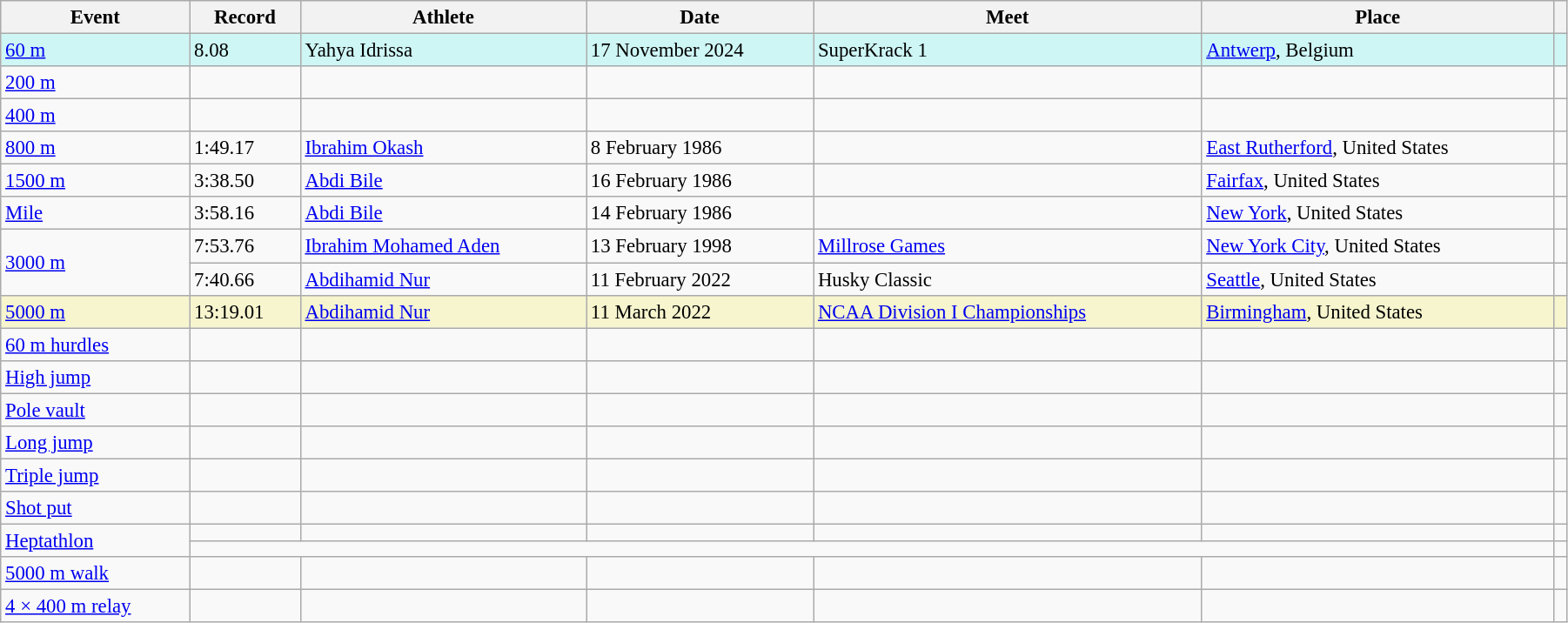<table class="wikitable" style="font-size:95%; width: 95%;">
<tr>
<th>Event</th>
<th>Record</th>
<th>Athlete</th>
<th>Date</th>
<th>Meet</th>
<th>Place</th>
<th></th>
</tr>
<tr style="background:#cef6f5;">
<td><a href='#'>60 m</a></td>
<td>8.08</td>
<td>Yahya Idrissa</td>
<td>17 November 2024</td>
<td>SuperKrack 1</td>
<td><a href='#'>Antwerp</a>, Belgium</td>
<td></td>
</tr>
<tr>
<td><a href='#'>200 m</a></td>
<td></td>
<td></td>
<td></td>
<td></td>
<td></td>
<td></td>
</tr>
<tr>
<td><a href='#'>400 m</a></td>
<td></td>
<td></td>
<td></td>
<td></td>
<td></td>
<td></td>
</tr>
<tr>
<td><a href='#'>800 m</a></td>
<td>1:49.17</td>
<td><a href='#'>Ibrahim Okash</a></td>
<td>8 February 1986</td>
<td></td>
<td><a href='#'>East Rutherford</a>, United States</td>
<td></td>
</tr>
<tr>
<td><a href='#'>1500 m</a></td>
<td>3:38.50</td>
<td><a href='#'>Abdi Bile</a></td>
<td>16 February 1986</td>
<td></td>
<td><a href='#'>Fairfax</a>, United States</td>
<td></td>
</tr>
<tr>
<td><a href='#'>Mile</a></td>
<td>3:58.16</td>
<td><a href='#'>Abdi Bile</a></td>
<td>14 February 1986</td>
<td></td>
<td><a href='#'>New York</a>, United States</td>
<td></td>
</tr>
<tr>
<td rowspan=2><a href='#'>3000 m</a></td>
<td>7:53.76</td>
<td><a href='#'>Ibrahim Mohamed Aden</a></td>
<td>13 February 1998</td>
<td><a href='#'>Millrose Games</a></td>
<td><a href='#'>New York City</a>, United States</td>
<td></td>
</tr>
<tr>
<td>7:40.66 </td>
<td><a href='#'>Abdihamid Nur</a></td>
<td>11 February 2022</td>
<td>Husky Classic</td>
<td><a href='#'>Seattle</a>, United States</td>
<td></td>
</tr>
<tr style="background:#f6F5CE;">
<td><a href='#'>5000 m</a></td>
<td>13:19.01</td>
<td><a href='#'>Abdihamid Nur</a></td>
<td>11 March 2022</td>
<td><a href='#'>NCAA Division I Championships</a></td>
<td><a href='#'>Birmingham</a>, United States</td>
<td></td>
</tr>
<tr>
<td><a href='#'>60 m hurdles</a></td>
<td></td>
<td></td>
<td></td>
<td></td>
<td></td>
<td></td>
</tr>
<tr>
<td><a href='#'>High jump</a></td>
<td></td>
<td></td>
<td></td>
<td></td>
<td></td>
<td></td>
</tr>
<tr>
<td><a href='#'>Pole vault</a></td>
<td></td>
<td></td>
<td></td>
<td></td>
<td></td>
<td></td>
</tr>
<tr>
<td><a href='#'>Long jump</a></td>
<td></td>
<td></td>
<td></td>
<td></td>
<td></td>
<td></td>
</tr>
<tr>
<td><a href='#'>Triple jump</a></td>
<td></td>
<td></td>
<td></td>
<td></td>
<td></td>
<td></td>
</tr>
<tr>
<td><a href='#'>Shot put</a></td>
<td></td>
<td></td>
<td></td>
<td></td>
<td></td>
<td></td>
</tr>
<tr>
<td rowspan=2><a href='#'>Heptathlon</a></td>
<td></td>
<td></td>
<td></td>
<td></td>
<td></td>
<td></td>
</tr>
<tr>
<td colspan=5></td>
<td></td>
</tr>
<tr>
<td><a href='#'>5000 m walk</a></td>
<td></td>
<td></td>
<td></td>
<td></td>
<td></td>
<td></td>
</tr>
<tr>
<td><a href='#'>4 × 400 m relay</a></td>
<td></td>
<td></td>
<td></td>
<td></td>
<td></td>
<td></td>
</tr>
</table>
